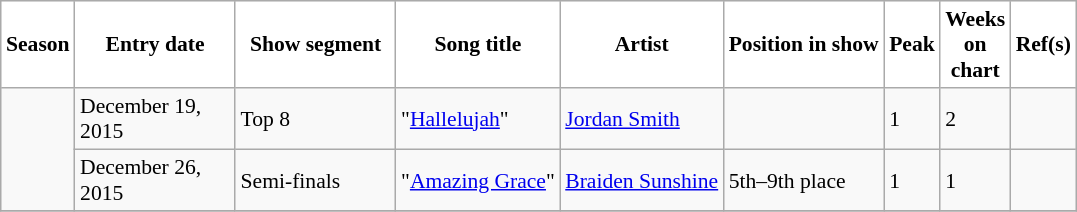<table class="sortable" border="5" cellpadding="3" cellspacing="0" style="margin: 1em 1em 1em 0; background: #f9f9f9; border: 1px #aaa solid; border-collapse: collapse; font-size: 90%;">
<tr style="background:white;">
<th>Season</th>
<th width="100">Entry date</th>
<th width="100">Show segment</th>
<th>Song title</th>
<th>Artist</th>
<th>Position in show</th>
<th>Peak</th>
<th>Weeks<br>on<br>chart</th>
<th class="unsortable">Ref(s)</th>
</tr>
<tr>
<td rowspan=2></td>
<td>December 19, 2015</td>
<td>Top 8</td>
<td>"<a href='#'>Hallelujah</a>"</td>
<td><a href='#'>Jordan Smith</a></td>
<td></td>
<td>1</td>
<td>2</td>
<td></td>
</tr>
<tr>
<td>December 26, 2015</td>
<td>Semi-finals</td>
<td>"<a href='#'>Amazing Grace</a>"</td>
<td><a href='#'>Braiden Sunshine</a></td>
<td>5th–9th place</td>
<td>1</td>
<td>1</td>
<td></td>
</tr>
<tr>
</tr>
</table>
